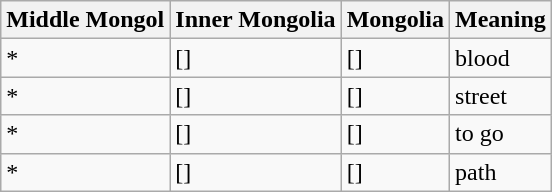<table class="wikitable">
<tr>
<th>Middle Mongol</th>
<th>Inner Mongolia</th>
<th>Mongolia</th>
<th>Meaning</th>
</tr>
<tr>
<td>*  <em></em></td>
<td>[]  <em></em></td>
<td>[]  </td>
<td>blood</td>
</tr>
<tr>
<td>*  <em></em></td>
<td>[]  <em></em></td>
<td>[]  </td>
<td>street</td>
</tr>
<tr>
<td>*  <em></em></td>
<td>[]  <em></em></td>
<td>[]  </td>
<td>to go</td>
</tr>
<tr>
<td>*  <em></em></td>
<td>[]  <em></em></td>
<td>[]  </td>
<td>path</td>
</tr>
</table>
